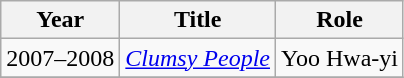<table class="wikitable">
<tr>
<th>Year</th>
<th>Title</th>
<th>Role</th>
</tr>
<tr>
<td>2007–2008</td>
<td><em><a href='#'>Clumsy People</a></em></td>
<td>Yoo Hwa-yi</td>
</tr>
<tr>
</tr>
</table>
